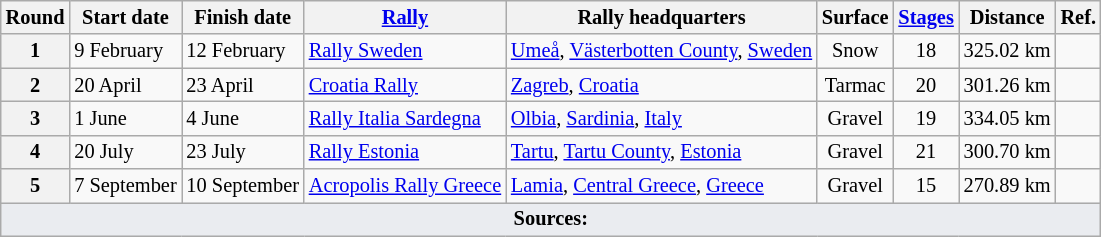<table class="wikitable" style="font-size: 85%;">
<tr>
<th>Round</th>
<th>Start date</th>
<th>Finish date</th>
<th><a href='#'>Rally</a></th>
<th>Rally headquarters</th>
<th>Surface</th>
<th><a href='#'>Stages</a></th>
<th>Distance</th>
<th>Ref.</th>
</tr>
<tr>
<th>1</th>
<td>9 February</td>
<td>12 February</td>
<td> <a href='#'>Rally Sweden</a></td>
<td><a href='#'>Umeå</a>, <a href='#'>Västerbotten County</a>, <a href='#'>Sweden</a></td>
<td align=center>Snow</td>
<td align=center>18</td>
<td align=center>325.02 km</td>
<td align=center></td>
</tr>
<tr>
<th>2</th>
<td>20 April</td>
<td>23 April</td>
<td> <a href='#'>Croatia Rally</a></td>
<td><a href='#'>Zagreb</a>, <a href='#'>Croatia</a></td>
<td align=center>Tarmac</td>
<td align=center>20</td>
<td align=center>301.26 km</td>
<td align=center></td>
</tr>
<tr>
<th>3</th>
<td>1 June</td>
<td>4 June</td>
<td> <a href='#'>Rally Italia Sardegna</a></td>
<td><a href='#'>Olbia</a>, <a href='#'>Sardinia</a>, <a href='#'>Italy</a></td>
<td align=center>Gravel</td>
<td align=center>19</td>
<td align=center>334.05 km</td>
<td align=center></td>
</tr>
<tr>
<th>4</th>
<td>20 July</td>
<td>23 July</td>
<td> <a href='#'>Rally Estonia</a></td>
<td><a href='#'>Tartu</a>, <a href='#'>Tartu County</a>, <a href='#'>Estonia</a></td>
<td align=center>Gravel</td>
<td align=center>21</td>
<td align=center>300.70 km</td>
<td align=center></td>
</tr>
<tr>
<th>5</th>
<td>7 September</td>
<td>10 September</td>
<td> <a href='#'>Acropolis Rally Greece</a></td>
<td><a href='#'>Lamia</a>, <a href='#'>Central Greece</a>, <a href='#'>Greece</a></td>
<td align=center>Gravel</td>
<td align=center>15</td>
<td align=center>270.89 km</td>
<td align=center></td>
</tr>
<tr>
<td colspan="10" style="background-color:#EAECF0;text-align:center"><strong>Sources:</strong></td>
</tr>
</table>
